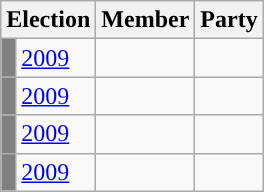<table class="wikitable">
<tr>
<th colspan="2">Election</th>
<th>Member</th>
<th>Party</th>
</tr>
<tr>
<td style="background-color: grey"></td>
<td><a href='#'>2009</a></td>
<td></td>
<td></td>
</tr>
<tr>
<td style="background-color: grey"></td>
<td><a href='#'>2009</a></td>
<td></td>
<td></td>
</tr>
<tr>
<td style="background-color: grey"></td>
<td><a href='#'>2009</a></td>
<td></td>
<td></td>
</tr>
<tr>
<td style="background-color: grey"></td>
<td><a href='#'>2009</a></td>
<td></td>
<td></td>
</tr>
</table>
